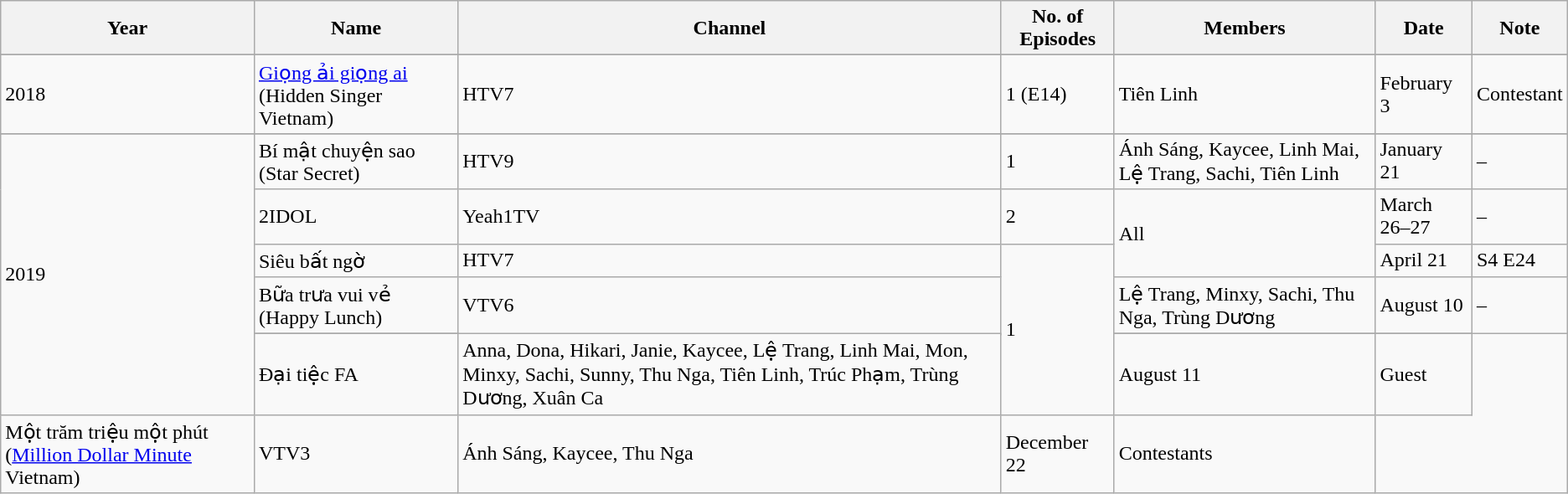<table class="wikitable">
<tr>
<th>Year</th>
<th>Name</th>
<th>Channel</th>
<th>No. of Episodes</th>
<th>Members</th>
<th>Date</th>
<th>Note</th>
</tr>
<tr>
</tr>
<tr>
<td>2018</td>
<td><a href='#'>Giọng ải giọng ai</a> (Hidden Singer Vietnam)</td>
<td>HTV7</td>
<td>1 (E14)</td>
<td>Tiên Linh</td>
<td>February 3</td>
<td>Contestant</td>
</tr>
<tr>
</tr>
<tr>
<td rowspan="6">2019</td>
<td>Bí mật chuyện sao (Star Secret)</td>
<td>HTV9</td>
<td>1</td>
<td>Ánh Sáng, Kaycee, Linh Mai, Lệ Trang, Sachi, Tiên Linh</td>
<td>January 21</td>
<td>–</td>
</tr>
<tr>
<td>2IDOL</td>
<td>Yeah1TV</td>
<td>2</td>
<td rowspan="2">All</td>
<td>March 26–27</td>
<td>–</td>
</tr>
<tr>
<td>Siêu bất ngờ</td>
<td>HTV7</td>
<td rowspan="4">1</td>
<td>April 21</td>
<td>S4 E24</td>
</tr>
<tr>
<td>Bữa trưa vui vẻ (Happy Lunch)</td>
<td rowspan="2">VTV6</td>
<td>Lệ Trang, Minxy, Sachi, Thu Nga, Trùng Dương</td>
<td>August 10</td>
<td>–</td>
</tr>
<tr>
</tr>
<tr>
<td>Đại tiệc FA</td>
<td>Anna, Dona, Hikari, Janie, Kaycee, Lệ Trang, Linh Mai, Mon, Minxy, Sachi, Sunny, Thu Nga, Tiên Linh, Trúc Phạm, Trùng Dương, Xuân Ca</td>
<td>August 11</td>
<td>Guest</td>
</tr>
<tr>
<td>Một trăm triệu một phút (<a href='#'>Million Dollar Minute</a> Vietnam)</td>
<td>VTV3</td>
<td>Ánh Sáng, Kaycee, Thu Nga</td>
<td>December 22</td>
<td>Contestants</td>
</tr>
</table>
